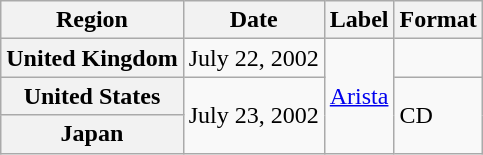<table class="wikitable plainrowheaders">
<tr>
<th scope="col">Region</th>
<th scope="col">Date</th>
<th scope="col">Label</th>
<th scope="col">Format</th>
</tr>
<tr>
<th scope="row">United Kingdom</th>
<td>July 22, 2002</td>
<td rowspan="3"><a href='#'>Arista</a></td>
<td></td>
</tr>
<tr>
<th scope="row">United States</th>
<td rowspan="2">July 23, 2002</td>
<td rowspan="2">CD</td>
</tr>
<tr>
<th scope="row">Japan</th>
</tr>
</table>
